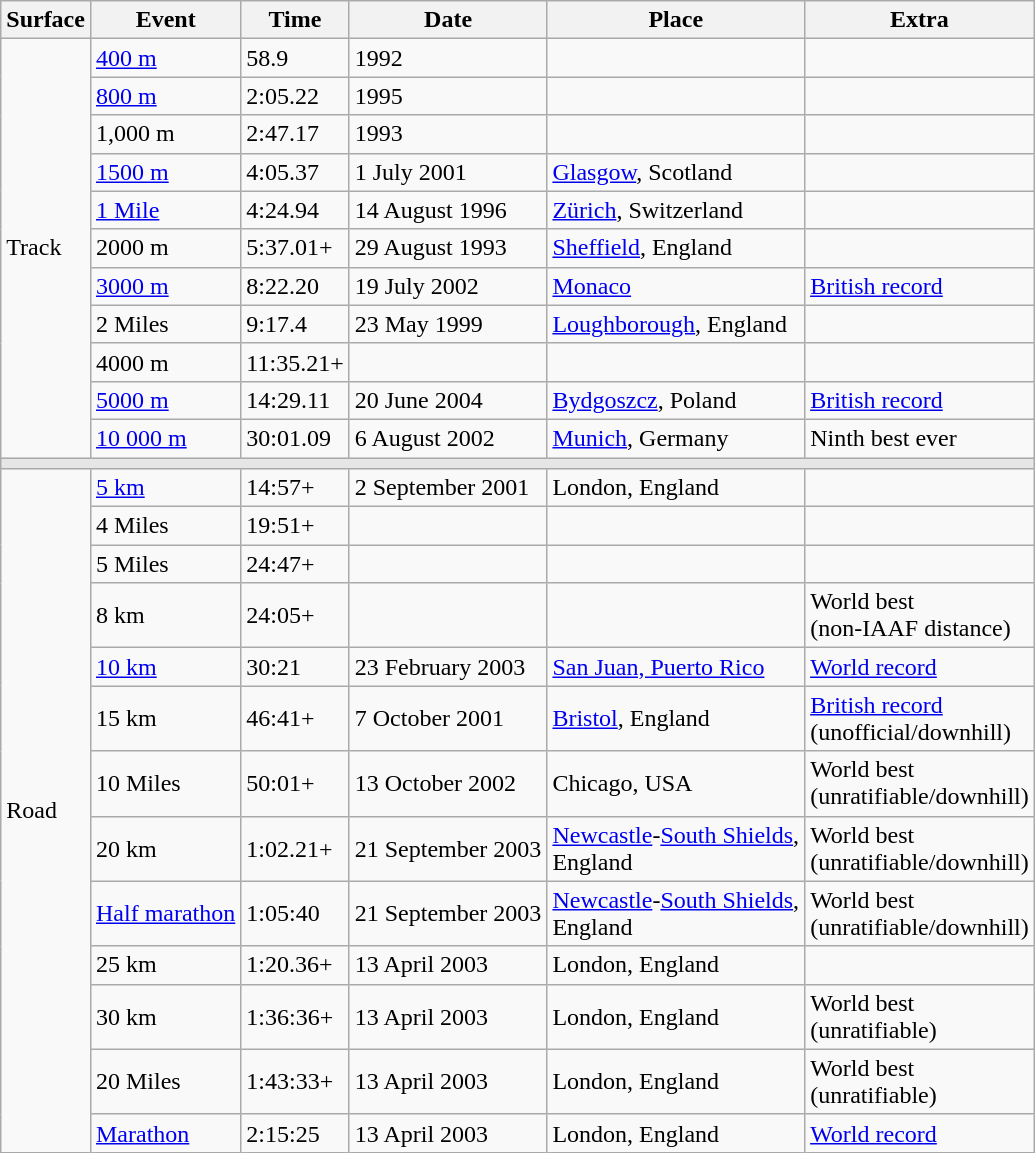<table class="wikitable">
<tr>
<th>Surface</th>
<th>Event</th>
<th>Time</th>
<th>Date</th>
<th>Place</th>
<th>Extra</th>
</tr>
<tr>
<td rowspan=11>Track</td>
<td><a href='#'>400 m</a></td>
<td>58.9</td>
<td>1992</td>
<td></td>
<td></td>
</tr>
<tr>
<td><a href='#'>800 m</a></td>
<td>2:05.22</td>
<td>1995</td>
<td></td>
<td></td>
</tr>
<tr>
<td>1,000 m</td>
<td>2:47.17</td>
<td>1993</td>
<td></td>
<td></td>
</tr>
<tr>
<td><a href='#'>1500 m</a></td>
<td>4:05.37</td>
<td>1 July 2001</td>
<td><a href='#'>Glasgow</a>, Scotland</td>
<td></td>
</tr>
<tr>
<td><a href='#'>1 Mile</a></td>
<td>4:24.94</td>
<td>14 August 1996</td>
<td><a href='#'>Zürich</a>, Switzerland</td>
<td></td>
</tr>
<tr>
<td>2000 m</td>
<td>5:37.01+</td>
<td>29 August 1993</td>
<td><a href='#'>Sheffield</a>, England</td>
<td></td>
</tr>
<tr>
<td><a href='#'>3000 m</a></td>
<td>8:22.20</td>
<td>19 July 2002</td>
<td><a href='#'>Monaco</a></td>
<td><a href='#'>British record</a></td>
</tr>
<tr>
<td>2 Miles</td>
<td>9:17.4</td>
<td>23 May 1999</td>
<td><a href='#'>Loughborough</a>, England</td>
<td></td>
</tr>
<tr>
<td>4000 m</td>
<td>11:35.21+</td>
<td></td>
<td></td>
<td></td>
</tr>
<tr>
<td><a href='#'>5000 m</a></td>
<td>14:29.11</td>
<td>20 June 2004</td>
<td><a href='#'>Bydgoszcz</a>, Poland</td>
<td><a href='#'>British record</a></td>
</tr>
<tr>
<td><a href='#'>10 000 m</a></td>
<td>30:01.09</td>
<td>6 August 2002</td>
<td><a href='#'>Munich</a>, Germany</td>
<td>Ninth best ever</td>
</tr>
<tr>
<td colspan="6" style="background:#e6e6e6;"></td>
</tr>
<tr>
<td rowspan=13>Road</td>
<td><a href='#'>5 km</a></td>
<td>14:57+</td>
<td>2 September 2001</td>
<td>London, England</td>
<td></td>
</tr>
<tr>
<td>4 Miles</td>
<td>19:51+</td>
<td></td>
<td></td>
<td></td>
</tr>
<tr>
<td>5 Miles</td>
<td>24:47+</td>
<td></td>
<td></td>
<td></td>
</tr>
<tr>
<td>8 km</td>
<td>24:05+</td>
<td></td>
<td></td>
<td>World best<br>(non-IAAF distance)</td>
</tr>
<tr>
<td><a href='#'>10 km</a></td>
<td>30:21</td>
<td>23 February 2003</td>
<td><a href='#'>San Juan, Puerto Rico</a></td>
<td><a href='#'>World record</a></td>
</tr>
<tr>
<td>15 km</td>
<td>46:41+</td>
<td>7 October 2001</td>
<td><a href='#'>Bristol</a>, England</td>
<td><a href='#'>British record</a><br>(unofficial/downhill)</td>
</tr>
<tr>
<td>10 Miles</td>
<td>50:01+</td>
<td>13 October 2002</td>
<td>Chicago, USA</td>
<td>World best<br>(unratifiable/downhill)</td>
</tr>
<tr>
<td>20 km</td>
<td>1:02.21+</td>
<td>21 September 2003</td>
<td><a href='#'>Newcastle</a>-<a href='#'>South Shields</a>,<br> England</td>
<td>World best<br>(unratifiable/downhill)</td>
</tr>
<tr>
<td><a href='#'>Half marathon</a></td>
<td>1:05:40</td>
<td>21 September 2003</td>
<td><a href='#'>Newcastle</a>-<a href='#'>South Shields</a>,<br> England</td>
<td>World best<br>(unratifiable/downhill)</td>
</tr>
<tr>
<td>25 km</td>
<td>1:20.36+</td>
<td>13 April 2003</td>
<td>London, England</td>
<td></td>
</tr>
<tr>
<td>30 km</td>
<td>1:36:36+</td>
<td>13 April 2003</td>
<td>London, England</td>
<td>World best<br>(unratifiable)</td>
</tr>
<tr>
<td>20 Miles</td>
<td>1:43:33+</td>
<td>13 April 2003</td>
<td>London, England</td>
<td>World best<br>(unratifiable)</td>
</tr>
<tr>
<td><a href='#'>Marathon</a></td>
<td>2:15:25</td>
<td>13 April 2003</td>
<td>London, England</td>
<td><a href='#'>World record</a></td>
</tr>
</table>
